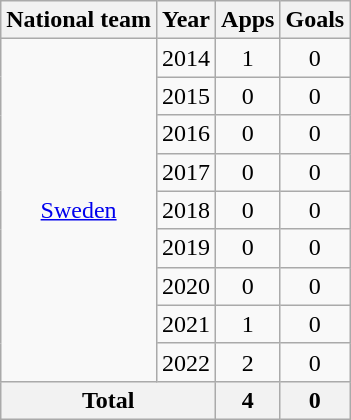<table class="wikitable" style="text-align:center">
<tr>
<th>National team</th>
<th>Year</th>
<th>Apps</th>
<th>Goals</th>
</tr>
<tr>
<td rowspan="9"><a href='#'>Sweden</a></td>
<td>2014</td>
<td>1</td>
<td>0</td>
</tr>
<tr>
<td>2015</td>
<td>0</td>
<td>0</td>
</tr>
<tr>
<td>2016</td>
<td>0</td>
<td>0</td>
</tr>
<tr>
<td>2017</td>
<td>0</td>
<td>0</td>
</tr>
<tr>
<td>2018</td>
<td>0</td>
<td>0</td>
</tr>
<tr>
<td>2019</td>
<td>0</td>
<td>0</td>
</tr>
<tr>
<td>2020</td>
<td>0</td>
<td>0</td>
</tr>
<tr>
<td>2021</td>
<td>1</td>
<td>0</td>
</tr>
<tr>
<td>2022</td>
<td>2</td>
<td>0</td>
</tr>
<tr>
<th colspan="2">Total</th>
<th>4</th>
<th>0</th>
</tr>
</table>
